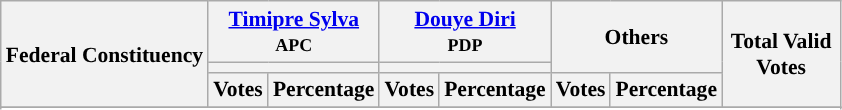<table class="wikitable sortable" style=" font-size: 90%">
<tr>
<th rowspan="3">Federal Constituency</th>
<th colspan="2"><a href='#'>Timipre Sylva</a><br><small>APC</small></th>
<th colspan="2"><a href='#'>Douye Diri</a><br><small>PDP</small></th>
<th colspan="2" rowspan="2">Others</th>
<th rowspan="3" style="max-width:5em;">Total Valid Votes</th>
</tr>
<tr>
<th colspan=2 style="background-color:"></th>
<th colspan=2 style="background-color:"></th>
</tr>
<tr>
<th>Votes</th>
<th>Percentage</th>
<th>Votes</th>
<th>Percentage</th>
<th>Votes</th>
<th>Percentage</th>
</tr>
<tr>
</tr>
<tr>
</tr>
<tr>
</tr>
<tr>
</tr>
<tr>
</tr>
<tr>
</tr>
<tr>
</tr>
</table>
